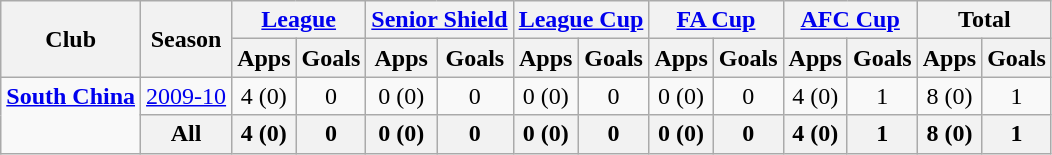<table class="wikitable" style="text-align: center;">
<tr>
<th rowspan="2">Club</th>
<th rowspan="2">Season</th>
<th colspan="2"><a href='#'>League</a></th>
<th colspan="2"><a href='#'>Senior Shield</a></th>
<th colspan="2"><a href='#'>League Cup</a></th>
<th colspan="2"><a href='#'>FA Cup</a></th>
<th colspan="2"><a href='#'>AFC Cup</a></th>
<th colspan="2">Total</th>
</tr>
<tr>
<th>Apps</th>
<th>Goals</th>
<th>Apps</th>
<th>Goals</th>
<th>Apps</th>
<th>Goals</th>
<th>Apps</th>
<th>Goals</th>
<th>Apps</th>
<th>Goals</th>
<th>Apps</th>
<th>Goals</th>
</tr>
<tr>
<td rowspan="6" valign="top"><strong><a href='#'>South China</a></strong></td>
<td><a href='#'>2009-10</a></td>
<td>4 (0)</td>
<td>0</td>
<td>0 (0)</td>
<td>0</td>
<td>0 (0)</td>
<td>0</td>
<td>0 (0)</td>
<td>0</td>
<td>4 (0)</td>
<td>1</td>
<td>8 (0)</td>
<td>1</td>
</tr>
<tr>
<th>All</th>
<th>4 (0)</th>
<th>0</th>
<th>0 (0)</th>
<th>0</th>
<th>0 (0)</th>
<th>0</th>
<th>0 (0)</th>
<th>0</th>
<th>4 (0)</th>
<th>1</th>
<th>8 (0)</th>
<th>1</th>
</tr>
</table>
